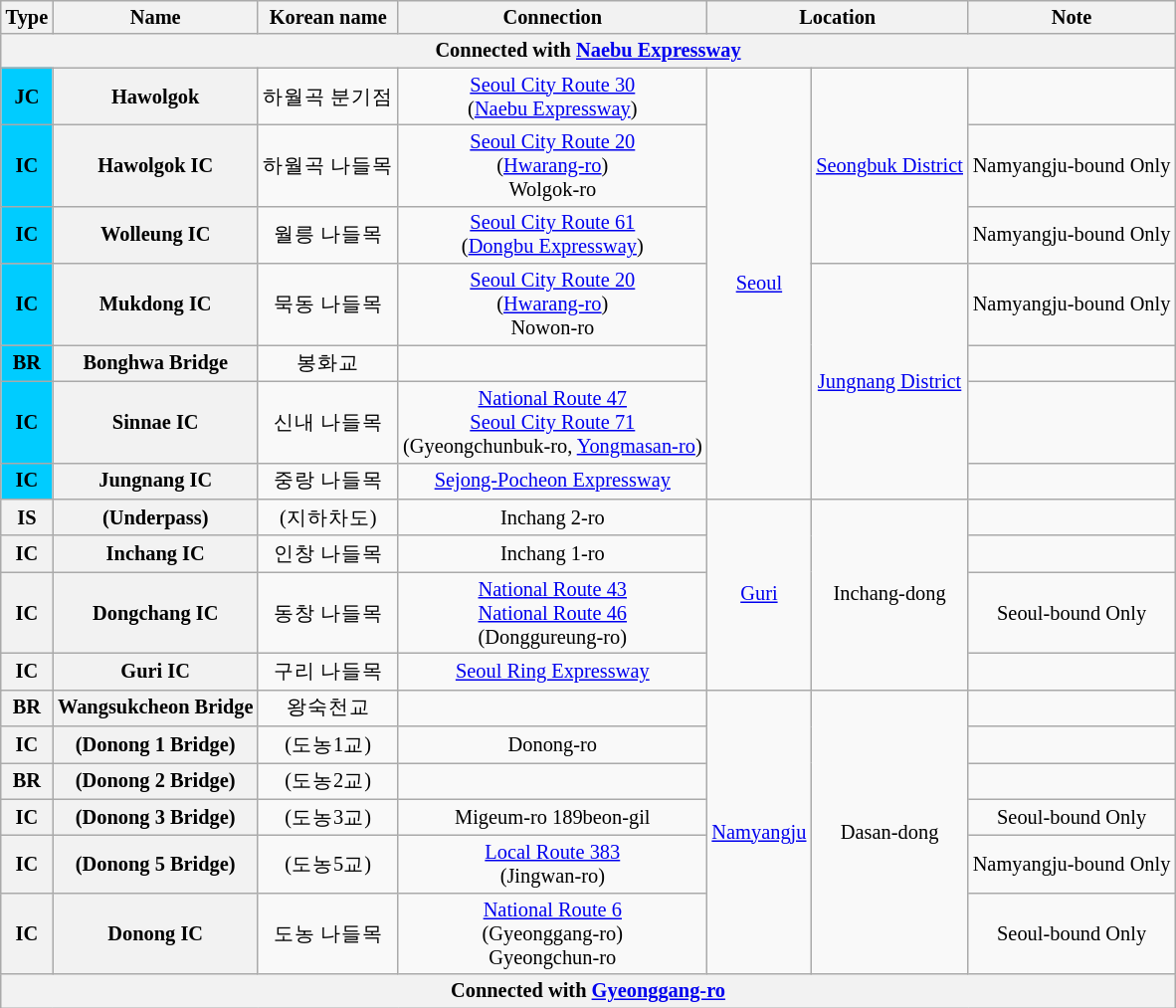<table class="wikitable" style="font-size: 85%; text-align: center;">
<tr>
<th>Type</th>
<th>Name</th>
<th>Korean name</th>
<th>Connection</th>
<th colspan="2">Location</th>
<th>Note</th>
</tr>
<tr>
<th colspan=7>Connected with <a href='#'>Naebu Expressway</a></th>
</tr>
<tr>
<th style="background-color: #00CCFF;">JC</th>
<th>Hawolgok</th>
<td>하월곡 분기점</td>
<td><a href='#'>Seoul City Route 30</a><br>(<a href='#'>Naebu Expressway</a>)</td>
<td rowspan='7'><a href='#'>Seoul</a></td>
<td rowspan='3'><a href='#'>Seongbuk District</a></td>
<td></td>
</tr>
<tr>
<th style="background-color: #00CCFF;">IC</th>
<th>Hawolgok IC</th>
<td>하월곡 나들목</td>
<td><a href='#'>Seoul City Route 20</a><br>(<a href='#'>Hwarang-ro</a>)<br>Wolgok-ro</td>
<td>Namyangju-bound Only</td>
</tr>
<tr>
<th style="background-color: #00CCFF;">IC</th>
<th>Wolleung IC</th>
<td>월릉 나들목</td>
<td><a href='#'>Seoul City Route 61</a><br>(<a href='#'>Dongbu Expressway</a>)</td>
<td>Namyangju-bound Only</td>
</tr>
<tr>
<th style="background-color: #00CCFF;">IC</th>
<th>Mukdong IC</th>
<td>묵동 나들목</td>
<td><a href='#'>Seoul City Route 20</a><br>(<a href='#'>Hwarang-ro</a>)<br>Nowon-ro</td>
<td rowspan='4'><a href='#'>Jungnang District</a></td>
<td>Namyangju-bound Only</td>
</tr>
<tr>
<th style="background-color: #00CCFF;">BR</th>
<th>Bonghwa Bridge</th>
<td>봉화교</td>
<td></td>
<td></td>
</tr>
<tr>
<th style="background-color: #00CCFF;">IC</th>
<th>Sinnae IC</th>
<td>신내 나들목</td>
<td><a href='#'>National Route 47</a><br><a href='#'>Seoul City Route 71</a><br>(Gyeongchunbuk-ro, <a href='#'>Yongmasan-ro</a>)</td>
<td></td>
</tr>
<tr>
<th style="background-color: #00CCFF;">IC</th>
<th>Jungnang IC</th>
<td>중랑 나들목</td>
<td><a href='#'>Sejong-Pocheon Expressway</a></td>
<td></td>
</tr>
<tr>
<th>IS</th>
<th>(Underpass)</th>
<td>(지하차도)</td>
<td>Inchang 2-ro</td>
<td rowspan=5><a href='#'>Guri</a></td>
<td rowspan=5>Inchang-dong</td>
<td></td>
</tr>
<tr>
<th>IC</th>
<th>Inchang IC</th>
<td>인창 나들목</td>
<td>Inchang 1-ro</td>
<td></td>
</tr>
<tr>
<th>IC</th>
<th>Dongchang IC</th>
<td>동창 나들목</td>
<td><a href='#'>National Route 43</a><br><a href='#'>National Route 46</a><br>(Donggureung-ro)</td>
<td>Seoul-bound Only</td>
</tr>
<tr>
<th>IC</th>
<th>Guri IC</th>
<td>구리 나들목</td>
<td><a href='#'>Seoul Ring Expressway</a></td>
<td></td>
</tr>
<tr>
<th rowspan=2>BR</th>
<th rowspan=2>Wangsukcheon Bridge</th>
<td rowspan=2>왕숙천교</td>
<td rowspan=2></td>
<td rowspan=2></td>
</tr>
<tr>
<td rowspan=6><a href='#'>Namyangju</a></td>
<td rowspan=6>Dasan-dong</td>
</tr>
<tr>
<th>IC</th>
<th>(Donong 1 Bridge)</th>
<td>(도농1교)</td>
<td>Donong-ro</td>
<td></td>
</tr>
<tr>
<th>BR</th>
<th>(Donong 2 Bridge)</th>
<td>(도농2교)</td>
<td></td>
<td></td>
</tr>
<tr>
<th>IC</th>
<th>(Donong 3 Bridge)</th>
<td>(도농3교)</td>
<td>Migeum-ro 189beon-gil</td>
<td>Seoul-bound Only</td>
</tr>
<tr>
<th>IC</th>
<th>(Donong 5 Bridge)</th>
<td>(도농5교)</td>
<td><a href='#'>Local Route 383</a><br>(Jingwan-ro)</td>
<td>Namyangju-bound Only</td>
</tr>
<tr>
<th>IC</th>
<th>Donong IC</th>
<td>도농 나들목</td>
<td><a href='#'>National Route 6</a><br>(Gyeonggang-ro)<br>Gyeongchun-ro</td>
<td>Seoul-bound Only</td>
</tr>
<tr>
<th colspan=7>Connected with <a href='#'>Gyeonggang-ro</a></th>
</tr>
</table>
